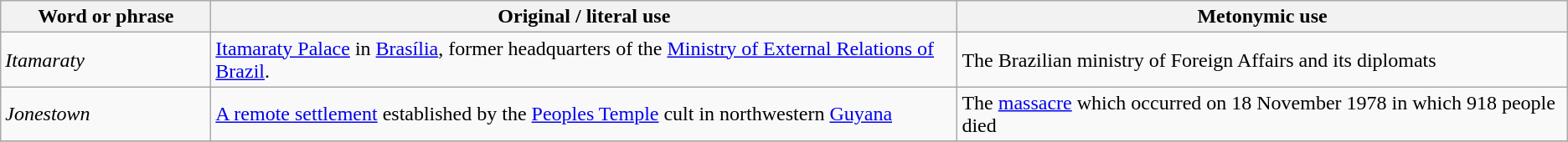<table class="wikitable">
<tr>
<th width=160pt>Word or phrase</th>
<th>Original / literal use</th>
<th>Metonymic use</th>
</tr>
<tr>
<td><em>Itamaraty</em></td>
<td><a href='#'>Itamaraty Palace</a> in <a href='#'>Brasília</a>, former headquarters of the <a href='#'>Ministry of External Relations of Brazil</a>.</td>
<td>The Brazilian ministry of Foreign Affairs and its diplomats</td>
</tr>
<tr>
<td><em>Jonestown</em></td>
<td><a href='#'>A remote settlement</a> established by the <a href='#'>Peoples Temple</a> cult in northwestern <a href='#'>Guyana</a></td>
<td>The <a href='#'>massacre</a> which occurred on 18 November 1978 in which 918 people died</td>
</tr>
<tr>
</tr>
</table>
